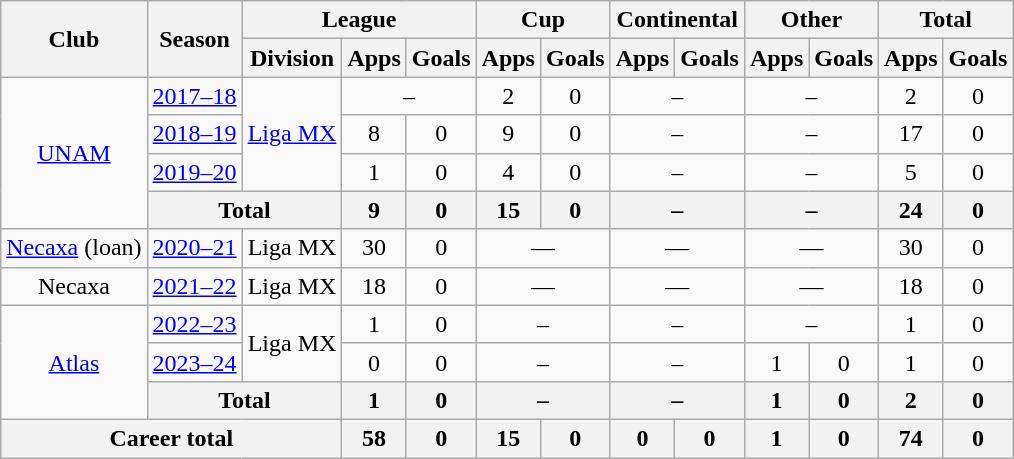<table class="wikitable" style="text-align: center">
<tr>
<th rowspan="2">Club</th>
<th rowspan="2">Season</th>
<th colspan="3">League</th>
<th colspan="2">Cup</th>
<th colspan="2">Continental</th>
<th colspan="2">Other</th>
<th colspan="2">Total</th>
</tr>
<tr>
<th>Division</th>
<th>Apps</th>
<th>Goals</th>
<th>Apps</th>
<th>Goals</th>
<th>Apps</th>
<th>Goals</th>
<th>Apps</th>
<th>Goals</th>
<th>Apps</th>
<th>Goals</th>
</tr>
<tr>
<td rowspan="4"><a href='#'>UNAM</a></td>
<td><a href='#'>2017–18</a></td>
<td rowspan="3"><a href='#'>Liga MX</a></td>
<td colspan=2>–</td>
<td>2</td>
<td>0</td>
<td colspan="2">–</td>
<td colspan=2>–</td>
<td>2</td>
<td>0</td>
</tr>
<tr>
<td><a href='#'>2018–19</a></td>
<td>8</td>
<td>0</td>
<td>9</td>
<td>0</td>
<td colspan=2>–</td>
<td colspan=2>–</td>
<td>17</td>
<td>0</td>
</tr>
<tr>
<td><a href='#'>2019–20</a></td>
<td>1</td>
<td>0</td>
<td>4</td>
<td>0</td>
<td colspan=2>–</td>
<td colspan=2>–</td>
<td>5</td>
<td>0</td>
</tr>
<tr>
<th colspan="2">Total</th>
<th>9</th>
<th>0</th>
<th>15</th>
<th>0</th>
<th colspan="2">–</th>
<th colspan="2">–</th>
<th>24</th>
<th>0</th>
</tr>
<tr>
<td><a href='#'>Necaxa</a> (loan)</td>
<td><a href='#'>2020–21</a></td>
<td>Liga MX</td>
<td>30</td>
<td>0</td>
<td colspan=2>—</td>
<td colspan=2>—</td>
<td colspan=2>—</td>
<td>30</td>
<td>0</td>
</tr>
<tr>
<td>Necaxa</td>
<td><a href='#'>2021–22</a></td>
<td>Liga MX</td>
<td>18</td>
<td>0</td>
<td colspan=2>—</td>
<td colspan=2>—</td>
<td colspan=2>—</td>
<td>18</td>
<td>0</td>
</tr>
<tr>
<td rowspan="3"><a href='#'>Atlas</a></td>
<td><a href='#'>2022–23</a></td>
<td rowspan="2">Liga MX</td>
<td>1</td>
<td>0</td>
<td colspan=2>–</td>
<td colspan="2">–</td>
<td colspan=2>–</td>
<td>1</td>
<td>0</td>
</tr>
<tr>
<td><a href='#'>2023–24</a></td>
<td>0</td>
<td>0</td>
<td colspan=2>–</td>
<td colspan="2">–</td>
<td>1</td>
<td>0</td>
<td>1</td>
<td>0</td>
</tr>
<tr>
<th colspan="2">Total</th>
<th>1</th>
<th>0</th>
<th colspan="2">–</th>
<th colspan="2">–</th>
<th>1</th>
<th>0</th>
<th>2</th>
<th>0</th>
</tr>
<tr>
<th colspan="3">Career total</th>
<th>58</th>
<th>0</th>
<th>15</th>
<th>0</th>
<th>0</th>
<th>0</th>
<th>1</th>
<th>0</th>
<th>74</th>
<th>0</th>
</tr>
</table>
